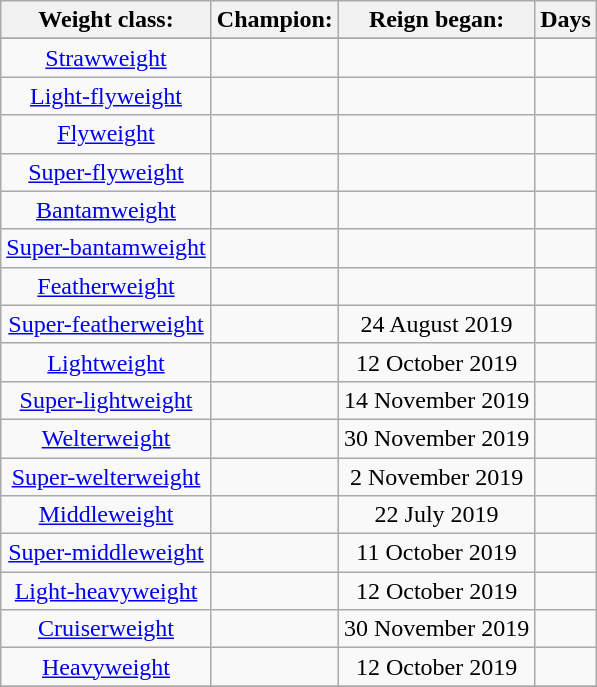<table class="wikitable sortable" style="text-align: center"">
<tr>
<th>Weight class:</th>
<th>Champion:</th>
<th>Reign began:</th>
<th>Days</th>
</tr>
<tr>
</tr>
<tr>
<td><a href='#'>Strawweight</a></td>
<td></td>
<td></td>
<td></td>
</tr>
<tr>
<td><a href='#'>Light-flyweight</a></td>
<td></td>
<td></td>
<td></td>
</tr>
<tr>
<td><a href='#'>Flyweight</a></td>
<td></td>
<td></td>
<td></td>
</tr>
<tr>
<td><a href='#'>Super-flyweight</a></td>
<td></td>
<td></td>
<td></td>
</tr>
<tr>
<td><a href='#'>Bantamweight</a></td>
<td></td>
<td></td>
<td></td>
</tr>
<tr>
<td><a href='#'>Super-bantamweight</a></td>
<td></td>
<td></td>
<td></td>
</tr>
<tr>
<td><a href='#'>Featherweight</a></td>
<td></td>
<td></td>
<td></td>
</tr>
<tr>
<td><a href='#'>Super-featherweight</a></td>
<td></td>
<td>24 August 2019</td>
<td></td>
</tr>
<tr>
<td><a href='#'>Lightweight</a></td>
<td></td>
<td>12 October 2019</td>
<td></td>
</tr>
<tr>
<td><a href='#'>Super-lightweight</a></td>
<td></td>
<td>14 November 2019</td>
<td></td>
</tr>
<tr>
<td><a href='#'>Welterweight</a></td>
<td></td>
<td>30 November 2019</td>
<td></td>
</tr>
<tr>
<td><a href='#'>Super-welterweight</a></td>
<td></td>
<td>2 November 2019</td>
<td></td>
</tr>
<tr>
<td><a href='#'>Middleweight</a></td>
<td></td>
<td>22 July 2019</td>
<td></td>
</tr>
<tr>
<td><a href='#'>Super-middleweight</a></td>
<td></td>
<td>11 October 2019</td>
<td></td>
</tr>
<tr>
<td><a href='#'>Light-heavyweight</a></td>
<td></td>
<td>12 October 2019</td>
<td></td>
</tr>
<tr>
<td><a href='#'>Cruiserweight</a></td>
<td></td>
<td>30 November 2019</td>
<td></td>
</tr>
<tr>
<td><a href='#'>Heavyweight</a></td>
<td></td>
<td>12 October 2019</td>
<td></td>
</tr>
<tr>
</tr>
</table>
